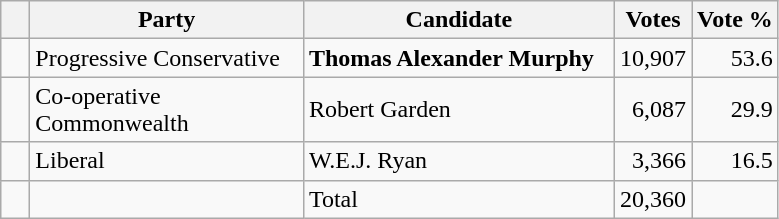<table class="wikitable">
<tr>
<th></th>
<th scope="col" width="175">Party</th>
<th scope="col" width="200">Candidate</th>
<th>Votes</th>
<th>Vote %</th>
</tr>
<tr>
<td>   </td>
<td>Progressive Conservative</td>
<td><strong>Thomas Alexander Murphy</strong></td>
<td align=right>10,907</td>
<td align=right>53.6</td>
</tr>
<tr |>
<td>   </td>
<td>Co-operative Commonwealth</td>
<td>Robert Garden</td>
<td align=right>6,087</td>
<td align=right>29.9</td>
</tr>
<tr |>
<td>   </td>
<td>Liberal</td>
<td>W.E.J. Ryan</td>
<td align=right>3,366</td>
<td align=right>16.5</td>
</tr>
<tr |>
<td></td>
<td></td>
<td>Total</td>
<td align=right>20,360</td>
<td></td>
</tr>
</table>
